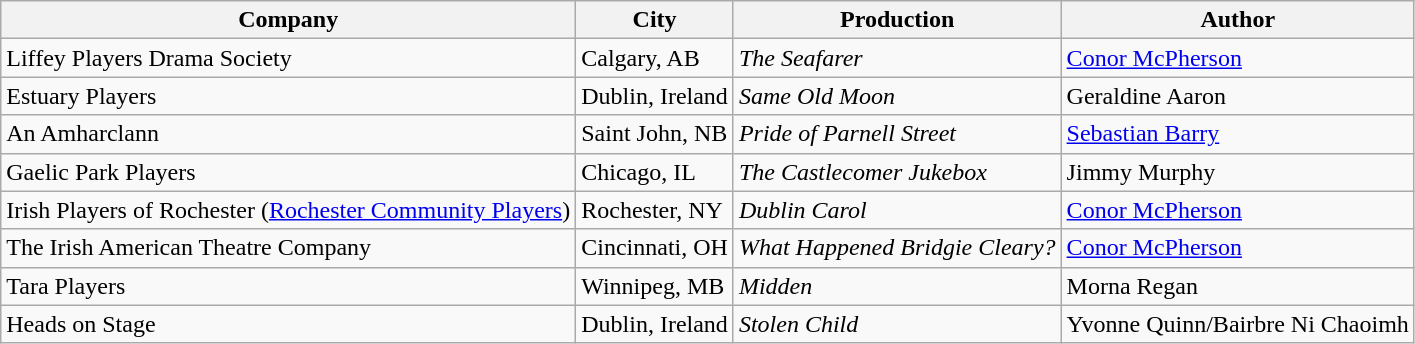<table class="wikitable">
<tr>
<th>Company</th>
<th>City</th>
<th>Production</th>
<th>Author</th>
</tr>
<tr>
<td>Liffey Players Drama Society</td>
<td>Calgary, AB</td>
<td><em>The Seafarer</em></td>
<td><a href='#'>Conor McPherson</a></td>
</tr>
<tr>
<td>Estuary Players</td>
<td>Dublin, Ireland</td>
<td><em>Same Old Moon</em></td>
<td>Geraldine Aaron</td>
</tr>
<tr>
<td>An Amharclann</td>
<td>Saint John, NB</td>
<td><em>Pride of Parnell Street</em></td>
<td><a href='#'>Sebastian Barry</a></td>
</tr>
<tr>
<td>Gaelic Park Players</td>
<td>Chicago, IL</td>
<td><em>The Castlecomer Jukebox</em></td>
<td>Jimmy Murphy</td>
</tr>
<tr>
<td>Irish Players of Rochester (<a href='#'>Rochester Community Players</a>)</td>
<td>Rochester, NY</td>
<td><em>Dublin Carol</em></td>
<td><a href='#'>Conor McPherson</a></td>
</tr>
<tr>
<td>The Irish American Theatre Company</td>
<td>Cincinnati, OH</td>
<td><em>What Happened Bridgie Cleary?</em></td>
<td><a href='#'>Conor McPherson</a></td>
</tr>
<tr>
<td>Tara Players</td>
<td>Winnipeg, MB</td>
<td><em>Midden</em></td>
<td>Morna Regan</td>
</tr>
<tr>
<td>Heads on Stage</td>
<td>Dublin, Ireland</td>
<td><em>Stolen Child</em></td>
<td>Yvonne Quinn/Bairbre Ni Chaoimh</td>
</tr>
</table>
